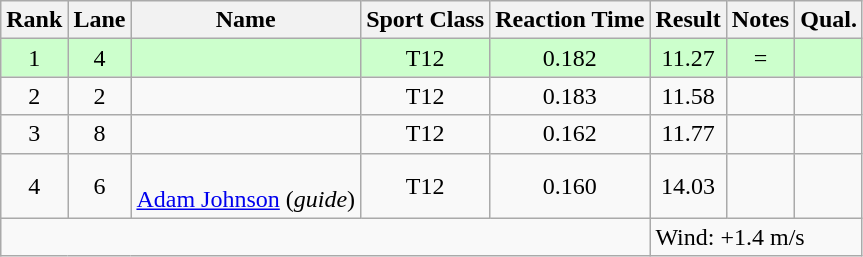<table class="wikitable sortable" style="text-align:center">
<tr>
<th>Rank</th>
<th>Lane</th>
<th>Name</th>
<th>Sport Class</th>
<th>Reaction Time</th>
<th>Result</th>
<th>Notes</th>
<th>Qual.</th>
</tr>
<tr bgcolor=ccffcc>
<td>1</td>
<td>4</td>
<td align="left"></td>
<td>T12</td>
<td>0.182</td>
<td>11.27</td>
<td>=</td>
<td></td>
</tr>
<tr>
<td>2</td>
<td>2</td>
<td align="left"></td>
<td>T12</td>
<td>0.183</td>
<td>11.58</td>
<td></td>
<td></td>
</tr>
<tr>
<td>3</td>
<td>8</td>
<td align="left"></td>
<td>T12</td>
<td>0.162</td>
<td>11.77</td>
<td></td>
<td></td>
</tr>
<tr>
<td>4</td>
<td>6</td>
<td align="left"><br><a href='#'>Adam Johnson</a> (<em>guide</em>)</td>
<td>T12</td>
<td>0.160</td>
<td>14.03</td>
<td></td>
<td></td>
</tr>
<tr class="sortbottom">
<td colspan=5></td>
<td colspan="3" style="text-align:left;">Wind: +1.4 m/s</td>
</tr>
</table>
